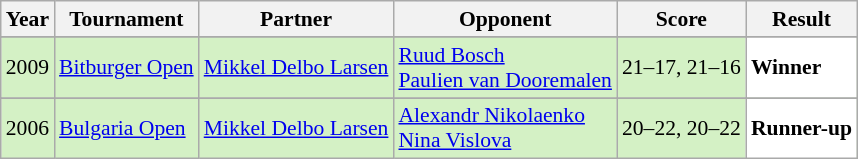<table class="sortable wikitable" style="font-size: 90%;">
<tr>
<th>Year</th>
<th>Tournament</th>
<th>Partner</th>
<th>Opponent</th>
<th>Score</th>
<th>Result</th>
</tr>
<tr>
</tr>
<tr style="background:#D4F1C5">
<td align="center">2009</td>
<td align="left"><a href='#'>Bitburger Open</a></td>
<td align="left"> <a href='#'>Mikkel Delbo Larsen</a></td>
<td align="left"> <a href='#'>Ruud Bosch</a> <br>  <a href='#'>Paulien van Dooremalen</a></td>
<td align="left">21–17, 21–16</td>
<td style="text-align:left; background:white"> <strong>Winner</strong></td>
</tr>
<tr>
</tr>
<tr style="background:#D4F1C5">
<td align="center">2006</td>
<td align="left"><a href='#'>Bulgaria Open</a></td>
<td align="left"> <a href='#'>Mikkel Delbo Larsen</a></td>
<td align="left"> <a href='#'>Alexandr Nikolaenko</a> <br>  <a href='#'>Nina Vislova</a></td>
<td align="left">20–22, 20–22</td>
<td style="text-align:left; background:white"> <strong>Runner-up</strong></td>
</tr>
</table>
